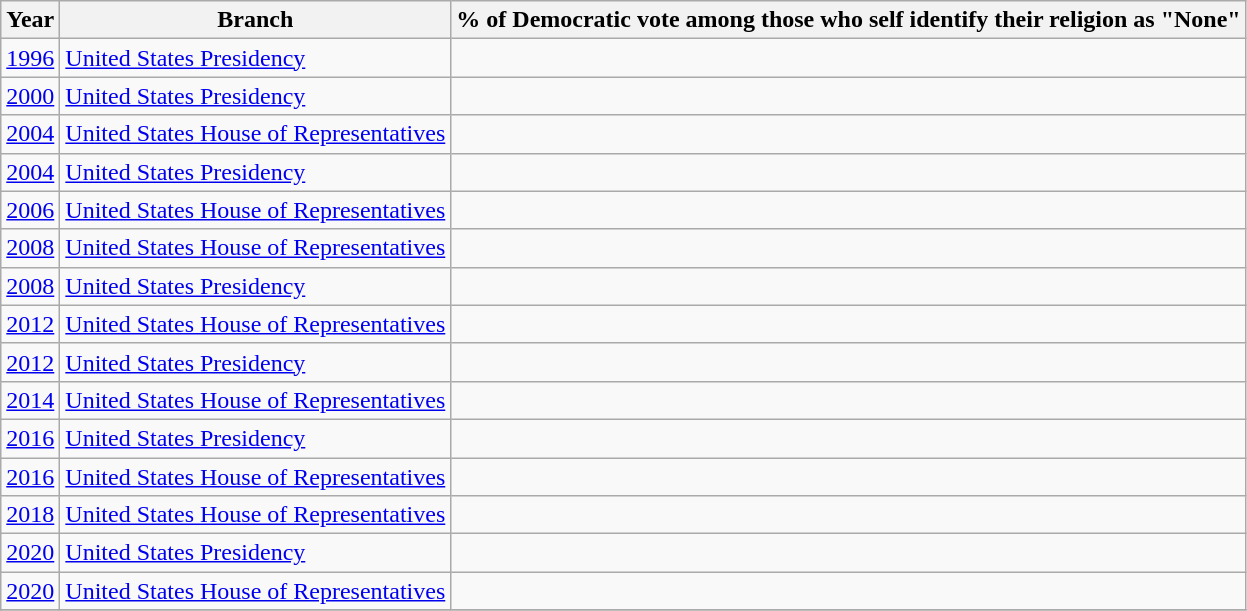<table class="wikitable sortable collapsible">
<tr>
<th>Year</th>
<th>Branch</th>
<th colspan="2">% of Democratic vote among those who self identify their religion as "None"</th>
</tr>
<tr>
<td><a href='#'>1996</a></td>
<td><a href='#'>United States Presidency</a></td>
<td align=right></td>
</tr>
<tr>
<td><a href='#'>2000</a></td>
<td><a href='#'>United States Presidency</a></td>
<td align=right></td>
</tr>
<tr>
<td><a href='#'>2004</a></td>
<td><a href='#'>United States House of Representatives</a></td>
<td align=right></td>
</tr>
<tr>
<td><a href='#'>2004</a></td>
<td><a href='#'>United States Presidency</a></td>
<td align=right></td>
</tr>
<tr>
<td><a href='#'>2006</a></td>
<td><a href='#'>United States House of Representatives</a></td>
<td align=right></td>
</tr>
<tr>
<td><a href='#'>2008</a></td>
<td><a href='#'>United States House of Representatives</a></td>
<td align=right></td>
</tr>
<tr>
<td><a href='#'>2008</a></td>
<td><a href='#'>United States Presidency</a></td>
<td align=right></td>
</tr>
<tr>
<td><a href='#'>2012</a></td>
<td><a href='#'>United States House of Representatives</a></td>
<td align=right></td>
</tr>
<tr>
<td><a href='#'>2012</a></td>
<td><a href='#'>United States Presidency</a></td>
<td align=right></td>
</tr>
<tr>
<td><a href='#'>2014</a></td>
<td><a href='#'>United States House of Representatives</a></td>
<td align=right></td>
</tr>
<tr>
<td><a href='#'>2016</a></td>
<td><a href='#'>United States Presidency</a></td>
<td align=right></td>
</tr>
<tr>
<td><a href='#'>2016</a></td>
<td><a href='#'>United States House of Representatives</a></td>
<td align=right></td>
</tr>
<tr>
<td><a href='#'>2018</a></td>
<td><a href='#'>United States House of Representatives</a></td>
<td align=right></td>
</tr>
<tr>
<td><a href='#'>2020</a></td>
<td><a href='#'>United States Presidency</a></td>
<td align=right></td>
</tr>
<tr>
<td><a href='#'>2020</a></td>
<td><a href='#'>United States House of Representatives</a></td>
<td align=right></td>
</tr>
<tr>
</tr>
</table>
